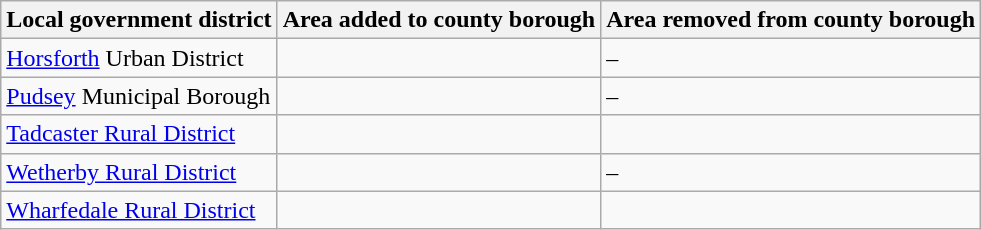<table class="wikitable">
<tr>
<th>Local government district</th>
<th>Area added to county borough</th>
<th>Area removed from county borough</th>
</tr>
<tr>
<td><a href='#'>Horsforth</a> Urban District</td>
<td></td>
<td>–</td>
</tr>
<tr>
<td><a href='#'>Pudsey</a> Municipal Borough</td>
<td></td>
<td>–</td>
</tr>
<tr>
<td><a href='#'>Tadcaster Rural District</a></td>
<td></td>
<td></td>
</tr>
<tr>
<td><a href='#'>Wetherby Rural District</a></td>
<td></td>
<td>–</td>
</tr>
<tr>
<td><a href='#'>Wharfedale Rural District</a></td>
<td></td>
<td></td>
</tr>
</table>
